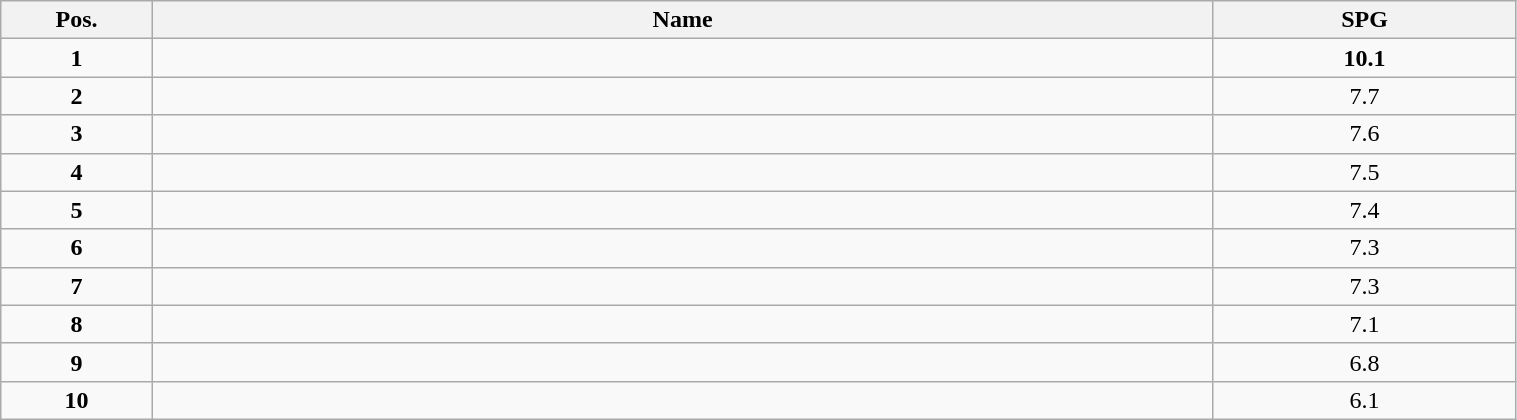<table class="wikitable" style="width:80%;">
<tr>
<th style="width:10%;">Pos.</th>
<th style="width:70%;">Name</th>
<th style="width:20%;">SPG</th>
</tr>
<tr>
<td align=center><strong>1</strong></td>
<td><strong></strong></td>
<td align=center><strong>10.1</strong></td>
</tr>
<tr>
<td align=center><strong>2</strong></td>
<td></td>
<td align=center>7.7</td>
</tr>
<tr>
<td align=center><strong>3</strong></td>
<td></td>
<td align=center>7.6</td>
</tr>
<tr>
<td align=center><strong>4</strong></td>
<td></td>
<td align=center>7.5</td>
</tr>
<tr>
<td align=center><strong>5</strong></td>
<td></td>
<td align=center>7.4</td>
</tr>
<tr>
<td align=center><strong>6</strong></td>
<td></td>
<td align=center>7.3</td>
</tr>
<tr>
<td align=center><strong>7</strong></td>
<td></td>
<td align=center>7.3</td>
</tr>
<tr>
<td align=center><strong>8</strong></td>
<td></td>
<td align=center>7.1</td>
</tr>
<tr>
<td align=center><strong>9</strong></td>
<td></td>
<td align=center>6.8</td>
</tr>
<tr>
<td align=center><strong>10</strong></td>
<td></td>
<td align=center>6.1</td>
</tr>
</table>
